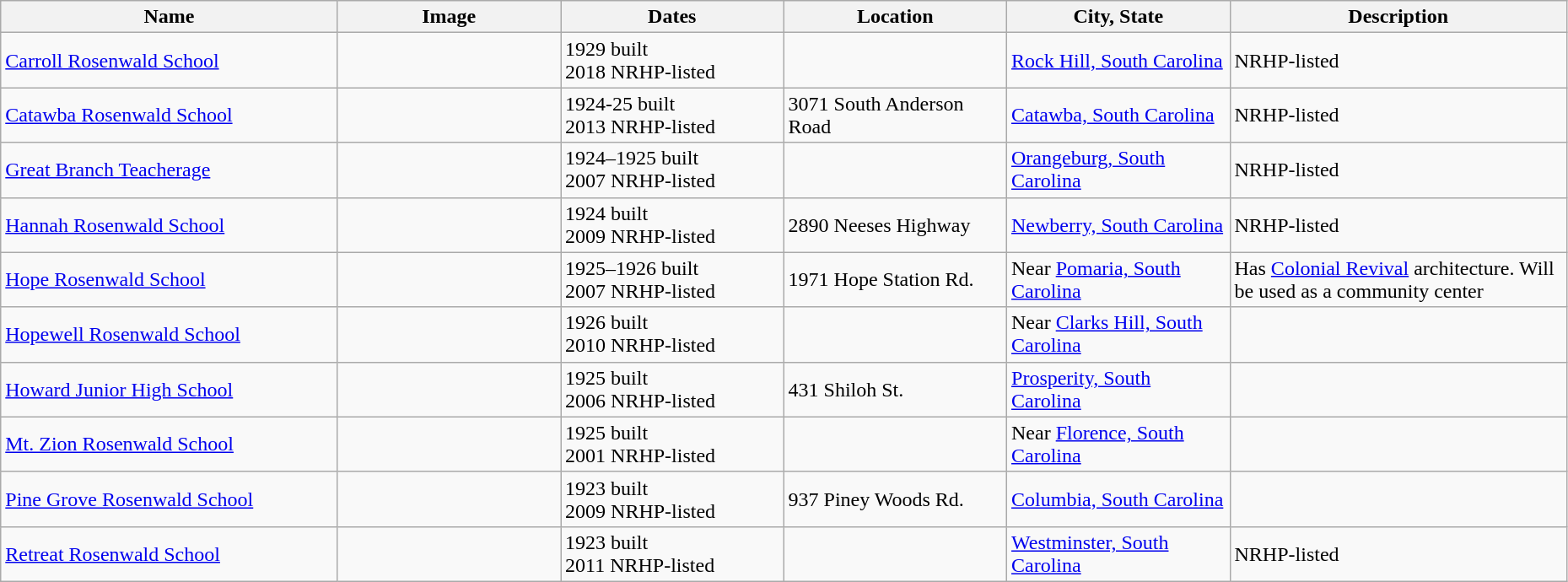<table class="wikitable sortable" style="width:98%">
<tr>
<th style="width: 200px"><strong>Name</strong></th>
<th class="unsortable" style="width: 130px"><strong>Image</strong></th>
<th style="width: 130px"><strong>Dates</strong></th>
<th style="width: 130px"><strong>Location</strong></th>
<th style="width: 130px"><strong>City, State</strong></th>
<th class="unsortable" style="width: 200px"><strong>Description</strong></th>
</tr>
<tr ->
<td><a href='#'>Carroll Rosenwald School</a></td>
<td></td>
<td>1929 built<br>2018 NRHP-listed</td>
<td></td>
<td><a href='#'>Rock Hill, South Carolina</a></td>
<td>NRHP-listed</td>
</tr>
<tr ->
<td><a href='#'>Catawba Rosenwald School</a></td>
<td></td>
<td>1924-25 built<br>2013 NRHP-listed</td>
<td>3071 South Anderson Road</td>
<td><a href='#'>Catawba, South Carolina</a></td>
<td>NRHP-listed</td>
</tr>
<tr ->
<td><a href='#'>Great Branch Teacherage</a></td>
<td></td>
<td>1924–1925 built<br>2007 NRHP-listed</td>
<td></td>
<td><a href='#'>Orangeburg, South Carolina</a></td>
<td>NRHP-listed</td>
</tr>
<tr ->
<td><a href='#'>Hannah Rosenwald School</a></td>
<td></td>
<td>1924 built<br>2009 NRHP-listed</td>
<td>2890 Neeses Highway</td>
<td><a href='#'>Newberry, South Carolina</a></td>
<td>NRHP-listed</td>
</tr>
<tr>
<td><a href='#'>Hope Rosenwald School</a></td>
<td></td>
<td>1925–1926 built<br>2007 NRHP-listed</td>
<td>1971 Hope Station Rd.<br><small></small></td>
<td>Near <a href='#'>Pomaria, South Carolina</a></td>
<td>Has <a href='#'>Colonial Revival</a> architecture. Will be used as a community center</td>
</tr>
<tr>
<td><a href='#'>Hopewell Rosenwald School</a></td>
<td></td>
<td>1926 built<br>2010 NRHP-listed</td>
<td></td>
<td>Near <a href='#'>Clarks Hill, South Carolina</a></td>
<td></td>
</tr>
<tr>
<td><a href='#'>Howard Junior High School</a></td>
<td></td>
<td>1925 built<br>2006 NRHP-listed</td>
<td>431 Shiloh St.</td>
<td><a href='#'>Prosperity, South Carolina</a></td>
<td></td>
</tr>
<tr>
<td><a href='#'>Mt. Zion Rosenwald School</a></td>
<td></td>
<td>1925 built<br>2001 NRHP-listed</td>
<td></td>
<td>Near <a href='#'>Florence, South Carolina</a></td>
<td></td>
</tr>
<tr>
<td><a href='#'>Pine Grove Rosenwald School</a></td>
<td></td>
<td>1923 built<br>2009 NRHP-listed</td>
<td>937 Piney Woods Rd.</td>
<td><a href='#'>Columbia, South Carolina</a></td>
<td></td>
</tr>
<tr>
<td><a href='#'>Retreat Rosenwald School</a></td>
<td></td>
<td>1923 built<br>2011 NRHP-listed</td>
<td></td>
<td><a href='#'>Westminster, South Carolina</a></td>
<td>NRHP-listed</td>
</tr>
</table>
